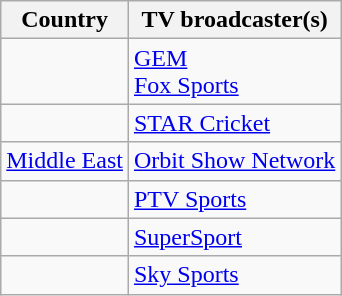<table class="wikitable">
<tr>
<th>Country</th>
<th>TV broadcaster(s)</th>
</tr>
<tr>
<td></td>
<td><a href='#'>GEM</a><br><a href='#'>Fox Sports</a></td>
</tr>
<tr>
<td></td>
<td><a href='#'>STAR Cricket</a></td>
</tr>
<tr>
<td><a href='#'>Middle East</a></td>
<td><a href='#'>Orbit Show Network</a></td>
</tr>
<tr>
<td></td>
<td><a href='#'>PTV Sports</a></td>
</tr>
<tr>
<td></td>
<td><a href='#'>SuperSport</a></td>
</tr>
<tr>
<td></td>
<td><a href='#'>Sky Sports</a></td>
</tr>
</table>
